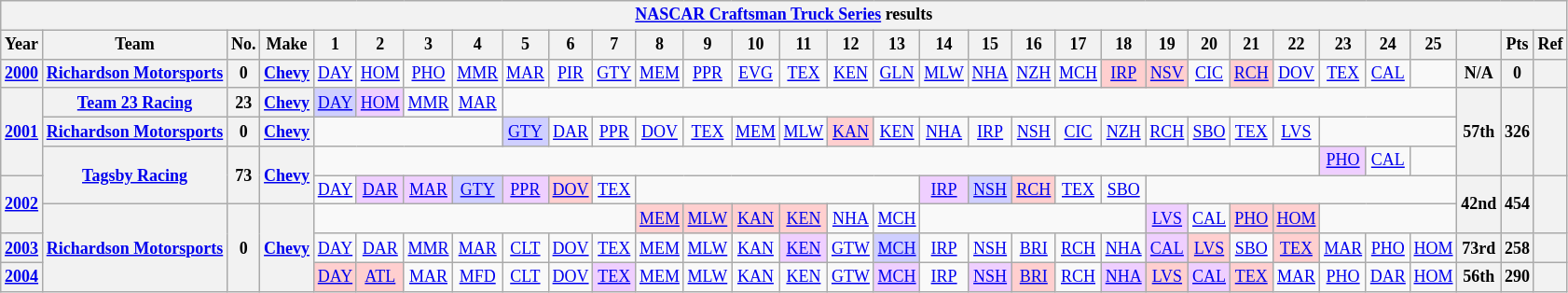<table class="wikitable" style="text-align:center; font-size:75%">
<tr>
<th colspan=32><a href='#'>NASCAR Craftsman Truck Series</a> results</th>
</tr>
<tr>
<th>Year</th>
<th>Team</th>
<th>No.</th>
<th>Make</th>
<th>1</th>
<th>2</th>
<th>3</th>
<th>4</th>
<th>5</th>
<th>6</th>
<th>7</th>
<th>8</th>
<th>9</th>
<th>10</th>
<th>11</th>
<th>12</th>
<th>13</th>
<th>14</th>
<th>15</th>
<th>16</th>
<th>17</th>
<th>18</th>
<th>19</th>
<th>20</th>
<th>21</th>
<th>22</th>
<th>23</th>
<th>24</th>
<th>25</th>
<th></th>
<th>Pts</th>
<th>Ref</th>
</tr>
<tr>
<th><a href='#'>2000</a></th>
<th><a href='#'>Richardson Motorsports</a></th>
<th>0</th>
<th><a href='#'>Chevy</a></th>
<td><a href='#'>DAY</a></td>
<td><a href='#'>HOM</a></td>
<td><a href='#'>PHO</a></td>
<td><a href='#'>MMR</a></td>
<td><a href='#'>MAR</a></td>
<td><a href='#'>PIR</a></td>
<td><a href='#'>GTY</a></td>
<td><a href='#'>MEM</a></td>
<td><a href='#'>PPR</a></td>
<td><a href='#'>EVG</a></td>
<td><a href='#'>TEX</a></td>
<td><a href='#'>KEN</a></td>
<td><a href='#'>GLN</a></td>
<td><a href='#'>MLW</a></td>
<td><a href='#'>NHA</a></td>
<td><a href='#'>NZH</a></td>
<td><a href='#'>MCH</a></td>
<td style="background:#FFCFCF;"><a href='#'>IRP</a><br></td>
<td style="background:#FFCFCF;"><a href='#'>NSV</a><br></td>
<td><a href='#'>CIC</a></td>
<td style="background:#FFCFCF;"><a href='#'>RCH</a><br></td>
<td><a href='#'>DOV</a></td>
<td><a href='#'>TEX</a></td>
<td><a href='#'>CAL</a></td>
<td></td>
<th>N/A</th>
<th>0</th>
<th></th>
</tr>
<tr>
<th rowspan=3><a href='#'>2001</a></th>
<th><a href='#'>Team 23 Racing</a></th>
<th>23</th>
<th><a href='#'>Chevy</a></th>
<td style="background:#CFCFFF;"><a href='#'>DAY</a><br></td>
<td style="background:#EFCFFF;"><a href='#'>HOM</a><br></td>
<td><a href='#'>MMR</a></td>
<td><a href='#'>MAR</a></td>
<td colspan=21></td>
<th rowspan=3>57th</th>
<th rowspan=3>326</th>
<th rowspan=3></th>
</tr>
<tr>
<th><a href='#'>Richardson Motorsports</a></th>
<th>0</th>
<th><a href='#'>Chevy</a></th>
<td colspan=4></td>
<td style="background:#CFCFFF;"><a href='#'>GTY</a><br></td>
<td><a href='#'>DAR</a></td>
<td><a href='#'>PPR</a></td>
<td><a href='#'>DOV</a></td>
<td><a href='#'>TEX</a></td>
<td><a href='#'>MEM</a></td>
<td><a href='#'>MLW</a></td>
<td style="background:#FFCFCF;"><a href='#'>KAN</a><br></td>
<td><a href='#'>KEN</a></td>
<td><a href='#'>NHA</a></td>
<td><a href='#'>IRP</a></td>
<td><a href='#'>NSH</a></td>
<td><a href='#'>CIC</a></td>
<td><a href='#'>NZH</a></td>
<td><a href='#'>RCH</a></td>
<td><a href='#'>SBO</a></td>
<td><a href='#'>TEX</a></td>
<td><a href='#'>LVS</a></td>
<td colspan=3></td>
</tr>
<tr>
<th rowspan=2><a href='#'>Tagsby Racing</a></th>
<th rowspan=2>73</th>
<th rowspan=2><a href='#'>Chevy</a></th>
<td colspan=22></td>
<td style="background:#EFCFFF;"><a href='#'>PHO</a><br></td>
<td><a href='#'>CAL</a></td>
<td></td>
</tr>
<tr>
<th rowspan=2><a href='#'>2002</a></th>
<td><a href='#'>DAY</a></td>
<td style="background:#EFCFFF;"><a href='#'>DAR</a><br></td>
<td style="background:#EFCFFF;"><a href='#'>MAR</a><br></td>
<td style="background:#CFCFFF;"><a href='#'>GTY</a><br></td>
<td style="background:#EFCFFF;"><a href='#'>PPR</a><br></td>
<td style="background:#FFCFCF;"><a href='#'>DOV</a><br></td>
<td><a href='#'>TEX</a></td>
<td colspan=6></td>
<td style="background:#EFCFFF;"><a href='#'>IRP</a><br></td>
<td style="background:#CFCFFF;"><a href='#'>NSH</a><br></td>
<td style="background:#FFCFCF;"><a href='#'>RCH</a><br></td>
<td><a href='#'>TEX</a></td>
<td><a href='#'>SBO</a></td>
<td colspan=7></td>
<th rowspan=2>42nd</th>
<th rowspan=2>454</th>
<th rowspan=2></th>
</tr>
<tr>
<th rowspan=3><a href='#'>Richardson Motorsports</a></th>
<th rowspan=3>0</th>
<th rowspan=3><a href='#'>Chevy</a></th>
<td colspan=7></td>
<td style="background:#FFCFCF;"><a href='#'>MEM</a><br></td>
<td style="background:#FFCFCF;"><a href='#'>MLW</a><br></td>
<td style="background:#FFCFCF;"><a href='#'>KAN</a><br></td>
<td style="background:#FFCFCF;"><a href='#'>KEN</a><br></td>
<td><a href='#'>NHA</a></td>
<td><a href='#'>MCH</a></td>
<td colspan=5></td>
<td style="background:#EFCFFF;"><a href='#'>LVS</a><br></td>
<td><a href='#'>CAL</a></td>
<td style="background:#FFCFCF;"><a href='#'>PHO</a><br></td>
<td style="background:#FFCFCF;"><a href='#'>HOM</a><br></td>
<td colspan=3></td>
</tr>
<tr>
<th><a href='#'>2003</a></th>
<td><a href='#'>DAY</a></td>
<td><a href='#'>DAR</a></td>
<td><a href='#'>MMR</a></td>
<td><a href='#'>MAR</a></td>
<td><a href='#'>CLT</a></td>
<td><a href='#'>DOV</a></td>
<td><a href='#'>TEX</a></td>
<td><a href='#'>MEM</a></td>
<td><a href='#'>MLW</a></td>
<td><a href='#'>KAN</a></td>
<td style="background:#EFCFFF;"><a href='#'>KEN</a><br></td>
<td><a href='#'>GTW</a></td>
<td style="background:#CFCFFF;"><a href='#'>MCH</a><br></td>
<td><a href='#'>IRP</a></td>
<td><a href='#'>NSH</a></td>
<td><a href='#'>BRI</a></td>
<td><a href='#'>RCH</a></td>
<td><a href='#'>NHA</a></td>
<td style="background:#EFCFFF;"><a href='#'>CAL</a><br></td>
<td style="background:#FFCFCF;"><a href='#'>LVS</a><br></td>
<td><a href='#'>SBO</a></td>
<td style="background:#FFCFCF;"><a href='#'>TEX</a><br></td>
<td><a href='#'>MAR</a></td>
<td><a href='#'>PHO</a></td>
<td><a href='#'>HOM</a></td>
<th>73rd</th>
<th>258</th>
<th></th>
</tr>
<tr>
<th><a href='#'>2004</a></th>
<td style="background:#FFCFCF;"><a href='#'>DAY</a><br></td>
<td style="background:#FFCFCF;"><a href='#'>ATL</a><br></td>
<td><a href='#'>MAR</a></td>
<td><a href='#'>MFD</a></td>
<td><a href='#'>CLT</a></td>
<td><a href='#'>DOV</a></td>
<td style="background:#EFCFFF;"><a href='#'>TEX</a><br></td>
<td><a href='#'>MEM</a></td>
<td><a href='#'>MLW</a></td>
<td><a href='#'>KAN</a></td>
<td><a href='#'>KEN</a></td>
<td><a href='#'>GTW</a></td>
<td style="background:#EFCFFF;"><a href='#'>MCH</a><br></td>
<td><a href='#'>IRP</a></td>
<td style="background:#EFCFFF;"><a href='#'>NSH</a><br></td>
<td style="background:#FFCFCF;"><a href='#'>BRI</a><br></td>
<td><a href='#'>RCH</a></td>
<td style="background:#EFCFFF;"><a href='#'>NHA</a><br></td>
<td style="background:#FFCFCF;"><a href='#'>LVS</a><br></td>
<td style="background:#EFCFFF;"><a href='#'>CAL</a><br></td>
<td style="background:#FFCFCF;"><a href='#'>TEX</a><br></td>
<td><a href='#'>MAR</a></td>
<td><a href='#'>PHO</a></td>
<td><a href='#'>DAR</a></td>
<td><a href='#'>HOM</a></td>
<th>56th</th>
<th>290</th>
<th></th>
</tr>
</table>
